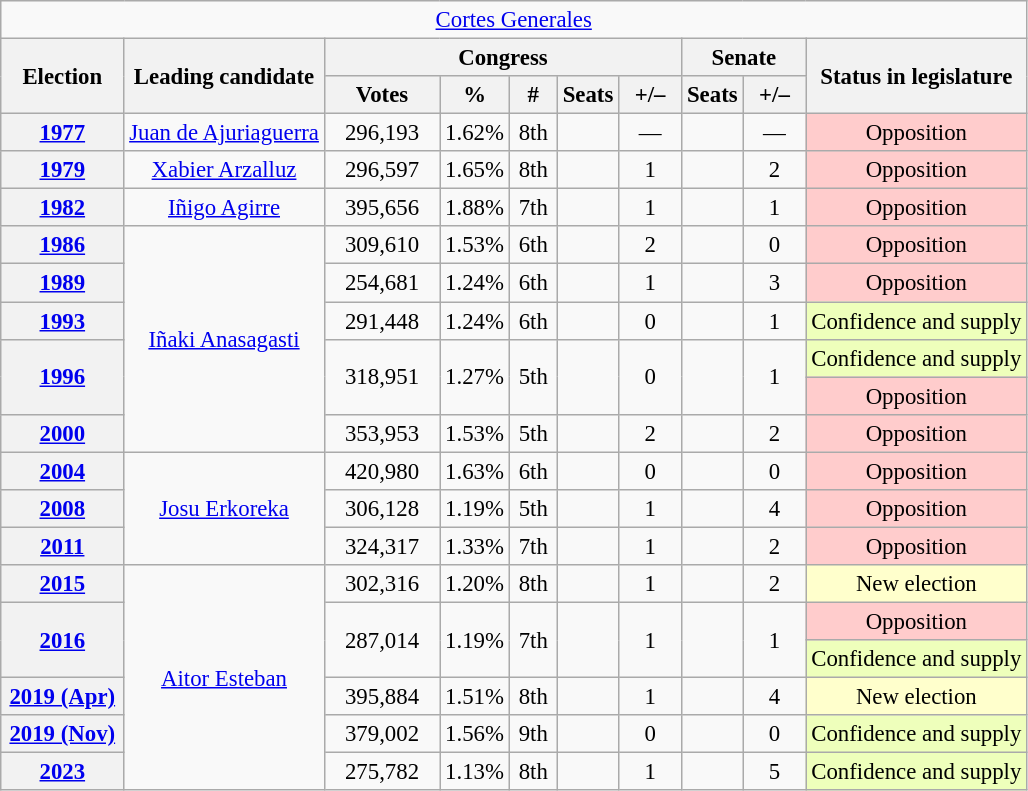<table class="wikitable" style="font-size:95%; text-align:center;">
<tr>
<td colspan="10"><a href='#'>Cortes Generales</a></td>
</tr>
<tr>
<th rowspan="2" width="75">Election</th>
<th rowspan="2">Leading candidate</th>
<th colspan="5">Congress</th>
<th colspan="2">Senate</th>
<th rowspan="2">Status in legislature</th>
</tr>
<tr>
<th width="70">Votes</th>
<th width="35">%</th>
<th width="25">#</th>
<th>Seats</th>
<th width="35">+/–</th>
<th>Seats</th>
<th width="35">+/–</th>
</tr>
<tr>
<th><a href='#'>1977</a></th>
<td><a href='#'>Juan de Ajuriaguerra</a></td>
<td>296,193</td>
<td>1.62%</td>
<td>8th</td>
<td></td>
<td>—</td>
<td></td>
<td>—</td>
<td style="background:#fcc;">Opposition</td>
</tr>
<tr>
<th><a href='#'>1979</a></th>
<td><a href='#'>Xabier Arzalluz</a></td>
<td>296,597</td>
<td>1.65%</td>
<td>8th</td>
<td></td>
<td>1</td>
<td></td>
<td>2</td>
<td style="background:#fcc;">Opposition</td>
</tr>
<tr>
<th><a href='#'>1982</a></th>
<td><a href='#'>Iñigo Agirre</a></td>
<td>395,656</td>
<td>1.88%</td>
<td>7th</td>
<td></td>
<td>1</td>
<td></td>
<td>1</td>
<td style="background:#fcc;">Opposition</td>
</tr>
<tr>
<th><a href='#'>1986</a></th>
<td rowspan="6"><a href='#'>Iñaki Anasagasti</a></td>
<td>309,610</td>
<td>1.53%</td>
<td>6th</td>
<td></td>
<td>2</td>
<td></td>
<td>0</td>
<td style="background:#fcc;">Opposition</td>
</tr>
<tr>
<th><a href='#'>1989</a></th>
<td>254,681</td>
<td>1.24%</td>
<td>6th</td>
<td></td>
<td>1</td>
<td></td>
<td>3</td>
<td style="background:#fcc;">Opposition</td>
</tr>
<tr>
<th><a href='#'>1993</a></th>
<td>291,448</td>
<td>1.24%</td>
<td>6th</td>
<td></td>
<td>0</td>
<td></td>
<td>1</td>
<td style="background:#efb;">Confidence and supply</td>
</tr>
<tr>
<th rowspan="2"><a href='#'>1996</a></th>
<td rowspan="2">318,951</td>
<td rowspan="2">1.27%</td>
<td rowspan="2">5th</td>
<td rowspan="2"></td>
<td rowspan="2">0</td>
<td rowspan="2"></td>
<td rowspan="2">1</td>
<td style="background:#efb;">Confidence and supply</td>
</tr>
<tr>
<td style="background:#fcc;">Opposition </td>
</tr>
<tr>
<th><a href='#'>2000</a></th>
<td>353,953</td>
<td>1.53%</td>
<td>5th</td>
<td></td>
<td>2</td>
<td></td>
<td>2</td>
<td style="background:#fcc;">Opposition</td>
</tr>
<tr>
<th><a href='#'>2004</a></th>
<td rowspan="3"><a href='#'>Josu Erkoreka</a></td>
<td>420,980</td>
<td>1.63%</td>
<td>6th</td>
<td></td>
<td>0</td>
<td></td>
<td>0</td>
<td style="background:#fcc;">Opposition</td>
</tr>
<tr>
<th><a href='#'>2008</a></th>
<td>306,128</td>
<td>1.19%</td>
<td>5th</td>
<td></td>
<td>1</td>
<td></td>
<td>4</td>
<td style="background:#fcc;">Opposition</td>
</tr>
<tr>
<th><a href='#'>2011</a></th>
<td>324,317</td>
<td>1.33%</td>
<td>7th</td>
<td></td>
<td>1</td>
<td></td>
<td>2</td>
<td style="background:#fcc;">Opposition</td>
</tr>
<tr>
<th><a href='#'>2015</a></th>
<td rowspan="6"><a href='#'>Aitor Esteban</a></td>
<td>302,316</td>
<td>1.20%</td>
<td>8th</td>
<td></td>
<td>1</td>
<td></td>
<td>2</td>
<td style="background:#ffc;">New election</td>
</tr>
<tr>
<th rowspan="2"><a href='#'>2016</a></th>
<td rowspan="2">287,014</td>
<td rowspan="2">1.19%</td>
<td rowspan="2">7th</td>
<td rowspan="2"></td>
<td rowspan="2">1</td>
<td rowspan="2"></td>
<td rowspan="2">1</td>
<td style="background:#fcc;">Opposition</td>
</tr>
<tr>
<td style="background:#efb;">Confidence and supply </td>
</tr>
<tr>
<th><a href='#'>2019 (Apr)</a></th>
<td>395,884</td>
<td>1.51%</td>
<td>8th</td>
<td></td>
<td>1</td>
<td></td>
<td>4</td>
<td style="background:#ffc;">New election</td>
</tr>
<tr>
<th><a href='#'>2019 (Nov)</a></th>
<td>379,002</td>
<td>1.56%</td>
<td>9th</td>
<td></td>
<td>0</td>
<td></td>
<td>0</td>
<td style="background:#efb;">Confidence and supply</td>
</tr>
<tr>
<th><a href='#'>2023</a></th>
<td>275,782</td>
<td>1.13%</td>
<td>8th</td>
<td></td>
<td>1</td>
<td></td>
<td>5</td>
<td style="background:#efb;">Confidence and supply</td>
</tr>
</table>
